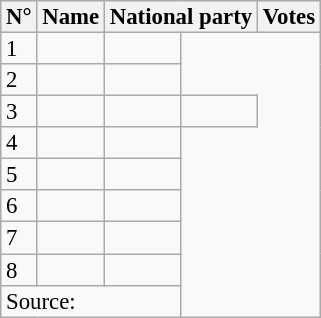<table class="wikitable sortable" style="font-size:95%;line-height:14px;">
<tr>
<th>N°</th>
<th>Name</th>
<th colspan="2">National party</th>
<th>Votes</th>
</tr>
<tr>
<td>1</td>
<td><em></em></td>
<td></td>
</tr>
<tr>
<td>2</td>
<td></td>
<td></td>
</tr>
<tr>
<td>3</td>
<td></td>
<td></td>
<td></td>
</tr>
<tr>
<td>4</td>
<td></td>
<td></td>
</tr>
<tr>
<td>5</td>
<td></td>
<td></td>
</tr>
<tr>
<td>6</td>
<td></td>
<td></td>
</tr>
<tr>
<td>7</td>
<td><em></em></td>
<td></td>
</tr>
<tr>
<td>8</td>
<td></td>
<td></td>
</tr>
<tr>
<td colspan="3">Source: </td>
</tr>
</table>
